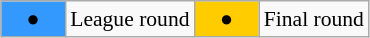<table class="wikitable" style="margin:0.5em auto; font-size:90%;position:relative;">
<tr>
<td style="width:2.5em; background:#3399ff; text-align:center">●</td>
<td>League round</td>
<td style="width:2.5em; background:#ffcc00; text-align:center">●</td>
<td>Final round</td>
</tr>
</table>
